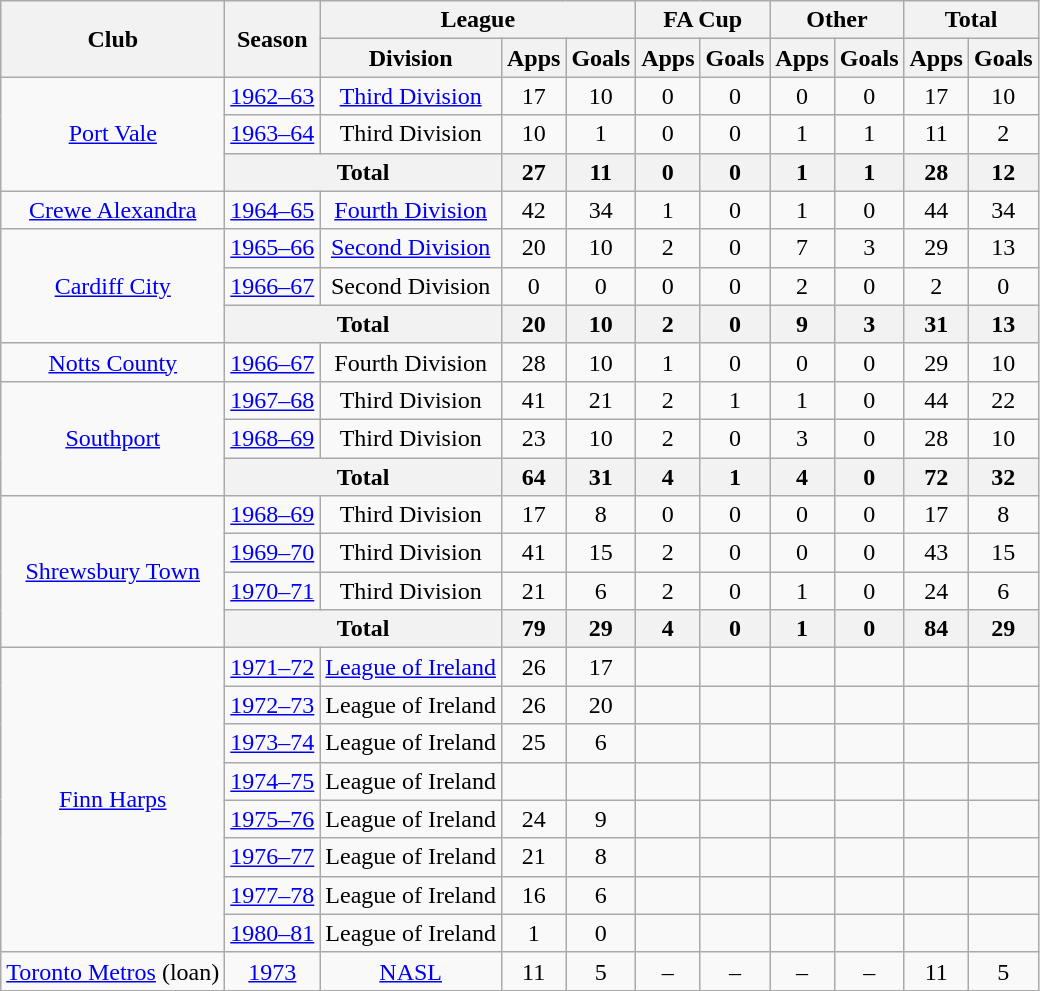<table class="wikitable" style="text-align:center">
<tr>
<th rowspan="2">Club</th>
<th rowspan="2">Season</th>
<th colspan="3">League</th>
<th colspan="2">FA Cup</th>
<th colspan="2">Other</th>
<th colspan="2">Total</th>
</tr>
<tr>
<th>Division</th>
<th>Apps</th>
<th>Goals</th>
<th>Apps</th>
<th>Goals</th>
<th>Apps</th>
<th>Goals</th>
<th>Apps</th>
<th>Goals</th>
</tr>
<tr>
<td rowspan="3"><a href='#'>Port Vale</a></td>
<td><a href='#'>1962–63</a></td>
<td><a href='#'>Third Division</a></td>
<td>17</td>
<td>10</td>
<td>0</td>
<td>0</td>
<td>0</td>
<td>0</td>
<td>17</td>
<td>10</td>
</tr>
<tr>
<td><a href='#'>1963–64</a></td>
<td>Third Division</td>
<td>10</td>
<td>1</td>
<td>0</td>
<td>0</td>
<td>1</td>
<td>1</td>
<td>11</td>
<td>2</td>
</tr>
<tr>
<th colspan="2">Total</th>
<th>27</th>
<th>11</th>
<th>0</th>
<th>0</th>
<th>1</th>
<th>1</th>
<th>28</th>
<th>12</th>
</tr>
<tr>
<td><a href='#'>Crewe Alexandra</a></td>
<td><a href='#'>1964–65</a></td>
<td><a href='#'>Fourth Division</a></td>
<td>42</td>
<td>34</td>
<td>1</td>
<td>0</td>
<td>1</td>
<td>0</td>
<td>44</td>
<td>34</td>
</tr>
<tr>
<td rowspan="3"><a href='#'>Cardiff City</a></td>
<td><a href='#'>1965–66</a></td>
<td><a href='#'>Second Division</a></td>
<td>20</td>
<td>10</td>
<td>2</td>
<td>0</td>
<td>7</td>
<td>3</td>
<td>29</td>
<td>13</td>
</tr>
<tr>
<td><a href='#'>1966–67</a></td>
<td>Second Division</td>
<td>0</td>
<td>0</td>
<td>0</td>
<td>0</td>
<td>2</td>
<td>0</td>
<td>2</td>
<td>0</td>
</tr>
<tr>
<th colspan="2">Total</th>
<th>20</th>
<th>10</th>
<th>2</th>
<th>0</th>
<th>9</th>
<th>3</th>
<th>31</th>
<th>13</th>
</tr>
<tr>
<td><a href='#'>Notts County</a></td>
<td><a href='#'>1966–67</a></td>
<td>Fourth Division</td>
<td>28</td>
<td>10</td>
<td>1</td>
<td>0</td>
<td>0</td>
<td>0</td>
<td>29</td>
<td>10</td>
</tr>
<tr>
<td rowspan="3"><a href='#'>Southport</a></td>
<td><a href='#'>1967–68</a></td>
<td>Third Division</td>
<td>41</td>
<td>21</td>
<td>2</td>
<td>1</td>
<td>1</td>
<td>0</td>
<td>44</td>
<td>22</td>
</tr>
<tr>
<td><a href='#'>1968–69</a></td>
<td>Third Division</td>
<td>23</td>
<td>10</td>
<td>2</td>
<td>0</td>
<td>3</td>
<td>0</td>
<td>28</td>
<td>10</td>
</tr>
<tr>
<th colspan="2">Total</th>
<th>64</th>
<th>31</th>
<th>4</th>
<th>1</th>
<th>4</th>
<th>0</th>
<th>72</th>
<th>32</th>
</tr>
<tr>
<td rowspan="4"><a href='#'>Shrewsbury Town</a></td>
<td><a href='#'>1968–69</a></td>
<td>Third Division</td>
<td>17</td>
<td>8</td>
<td>0</td>
<td>0</td>
<td>0</td>
<td>0</td>
<td>17</td>
<td>8</td>
</tr>
<tr>
<td><a href='#'>1969–70</a></td>
<td>Third Division</td>
<td>41</td>
<td>15</td>
<td>2</td>
<td>0</td>
<td>0</td>
<td>0</td>
<td>43</td>
<td>15</td>
</tr>
<tr>
<td><a href='#'>1970–71</a></td>
<td>Third Division</td>
<td>21</td>
<td>6</td>
<td>2</td>
<td>0</td>
<td>1</td>
<td>0</td>
<td>24</td>
<td>6</td>
</tr>
<tr>
<th colspan="2">Total</th>
<th>79</th>
<th>29</th>
<th>4</th>
<th>0</th>
<th>1</th>
<th>0</th>
<th>84</th>
<th>29</th>
</tr>
<tr>
<td rowspan="8"><a href='#'>Finn Harps</a></td>
<td><a href='#'>1971–72</a></td>
<td><a href='#'>League of Ireland</a></td>
<td>26</td>
<td>17</td>
<td></td>
<td></td>
<td></td>
<td></td>
<td></td>
<td></td>
</tr>
<tr>
<td><a href='#'>1972–73</a></td>
<td>League of Ireland</td>
<td>26</td>
<td>20</td>
<td></td>
<td></td>
<td></td>
<td></td>
<td></td>
<td></td>
</tr>
<tr>
<td><a href='#'>1973–74</a></td>
<td>League of Ireland</td>
<td>25</td>
<td>6</td>
<td></td>
<td></td>
<td></td>
<td></td>
<td></td>
<td></td>
</tr>
<tr>
<td><a href='#'>1974–75</a></td>
<td>League of Ireland</td>
<td></td>
<td></td>
<td></td>
<td></td>
<td></td>
<td></td>
<td></td>
<td></td>
</tr>
<tr>
<td><a href='#'>1975–76</a></td>
<td>League of Ireland</td>
<td>24</td>
<td>9</td>
<td></td>
<td></td>
<td></td>
<td></td>
<td></td>
<td></td>
</tr>
<tr>
<td><a href='#'>1976–77</a></td>
<td>League of Ireland</td>
<td>21</td>
<td>8</td>
<td></td>
<td></td>
<td></td>
<td></td>
<td></td>
<td></td>
</tr>
<tr>
<td><a href='#'>1977–78</a></td>
<td>League of Ireland</td>
<td>16</td>
<td>6</td>
<td></td>
<td></td>
<td></td>
<td></td>
<td></td>
<td></td>
</tr>
<tr>
<td><a href='#'>1980–81</a></td>
<td>League of Ireland</td>
<td>1</td>
<td>0</td>
<td></td>
<td></td>
<td></td>
<td></td>
<td></td>
<td></td>
</tr>
<tr>
<td><a href='#'>Toronto Metros</a> (loan)</td>
<td><a href='#'>1973</a></td>
<td><a href='#'>NASL</a></td>
<td>11</td>
<td>5</td>
<td>–</td>
<td>–</td>
<td>–</td>
<td>–</td>
<td>11</td>
<td>5</td>
</tr>
</table>
